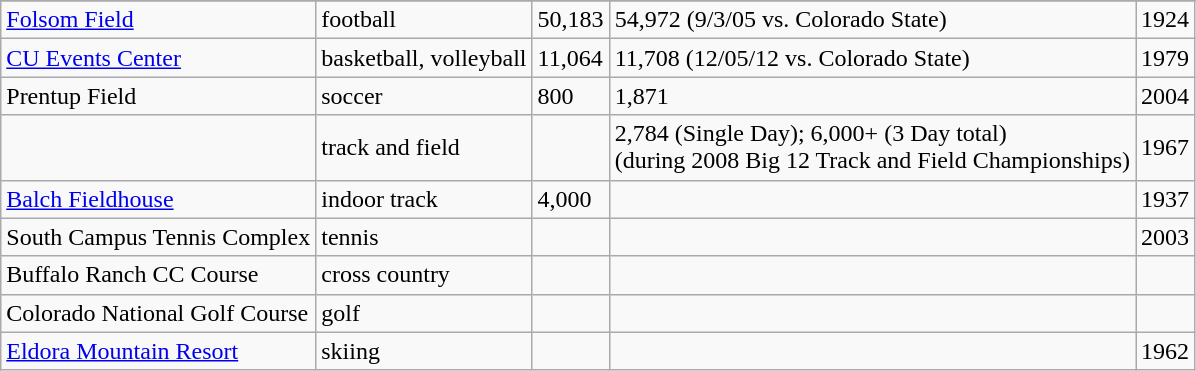<table class="wikitable sortable">
<tr>
</tr>
<tr>
<td><a href='#'>Folsom Field</a></td>
<td>football</td>
<td>50,183</td>
<td>54,972 (9/3/05 vs. Colorado State)</td>
<td>1924</td>
</tr>
<tr>
<td><a href='#'>CU Events Center</a></td>
<td>basketball, volleyball</td>
<td>11,064</td>
<td>11,708 (12/05/12 vs. Colorado State)</td>
<td>1979</td>
</tr>
<tr>
<td>Prentup Field</td>
<td>soccer</td>
<td>800</td>
<td>1,871</td>
<td>2004</td>
</tr>
<tr>
<td></td>
<td>track and field</td>
<td></td>
<td>2,784 (Single Day); 6,000+ (3 Day total)<br>(during 2008 Big 12 Track and Field Championships)</td>
<td>1967</td>
</tr>
<tr>
<td><a href='#'>Balch Fieldhouse</a></td>
<td>indoor track</td>
<td>4,000</td>
<td></td>
<td>1937</td>
</tr>
<tr>
<td>South Campus Tennis Complex</td>
<td>tennis</td>
<td></td>
<td></td>
<td>2003</td>
</tr>
<tr>
<td>Buffalo Ranch CC Course</td>
<td>cross country</td>
<td></td>
<td></td>
<td></td>
</tr>
<tr>
<td>Colorado National Golf Course</td>
<td>golf</td>
<td></td>
<td></td>
<td></td>
</tr>
<tr>
<td><a href='#'>Eldora Mountain Resort</a></td>
<td>skiing</td>
<td></td>
<td></td>
<td>1962</td>
</tr>
</table>
